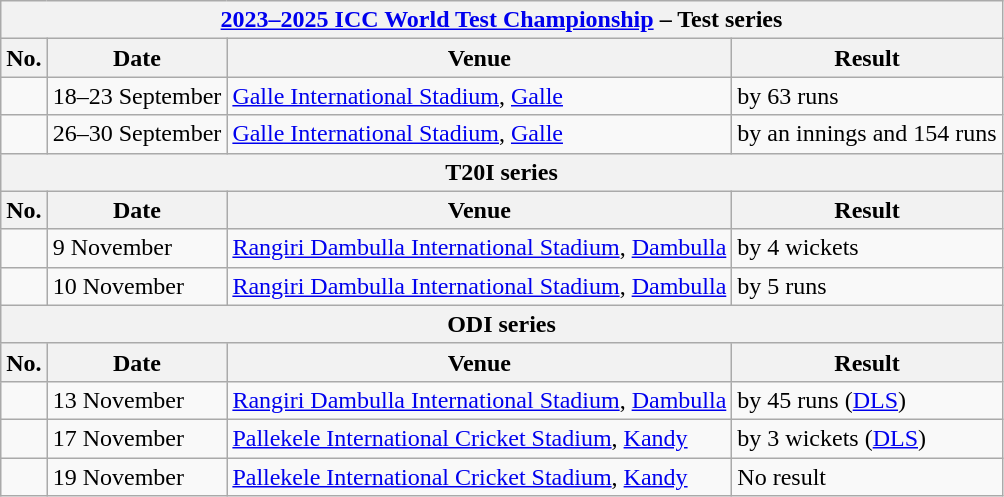<table class="wikitable">
<tr>
<th colspan="4"><a href='#'>2023–2025 ICC World Test Championship</a> – Test series</th>
</tr>
<tr>
<th>No.</th>
<th>Date</th>
<th>Venue</th>
<th>Result</th>
</tr>
<tr>
<td></td>
<td>18–23 September</td>
<td><a href='#'>Galle International Stadium</a>, <a href='#'>Galle</a></td>
<td> by 63 runs</td>
</tr>
<tr>
<td></td>
<td>26–30 September</td>
<td><a href='#'>Galle International Stadium</a>, <a href='#'>Galle</a></td>
<td> by an innings and 154 runs</td>
</tr>
<tr>
<th colspan="4">T20I series</th>
</tr>
<tr>
<th>No.</th>
<th>Date</th>
<th>Venue</th>
<th>Result</th>
</tr>
<tr>
<td></td>
<td>9 November</td>
<td><a href='#'>Rangiri Dambulla International Stadium</a>, <a href='#'>Dambulla</a></td>
<td> by 4 wickets</td>
</tr>
<tr>
<td></td>
<td>10 November</td>
<td><a href='#'>Rangiri Dambulla International Stadium</a>, <a href='#'>Dambulla</a></td>
<td> by 5 runs</td>
</tr>
<tr>
<th colspan="4">ODI series</th>
</tr>
<tr>
<th>No.</th>
<th>Date</th>
<th>Venue</th>
<th>Result</th>
</tr>
<tr>
<td></td>
<td>13 November</td>
<td><a href='#'>Rangiri Dambulla International Stadium</a>, <a href='#'>Dambulla</a></td>
<td> by 45 runs (<a href='#'>DLS</a>)</td>
</tr>
<tr>
<td></td>
<td>17 November</td>
<td><a href='#'>Pallekele International Cricket Stadium</a>, <a href='#'>Kandy</a></td>
<td> by 3 wickets (<a href='#'>DLS</a>)</td>
</tr>
<tr>
<td></td>
<td>19 November</td>
<td><a href='#'>Pallekele International Cricket Stadium</a>, <a href='#'>Kandy</a></td>
<td>No result</td>
</tr>
</table>
